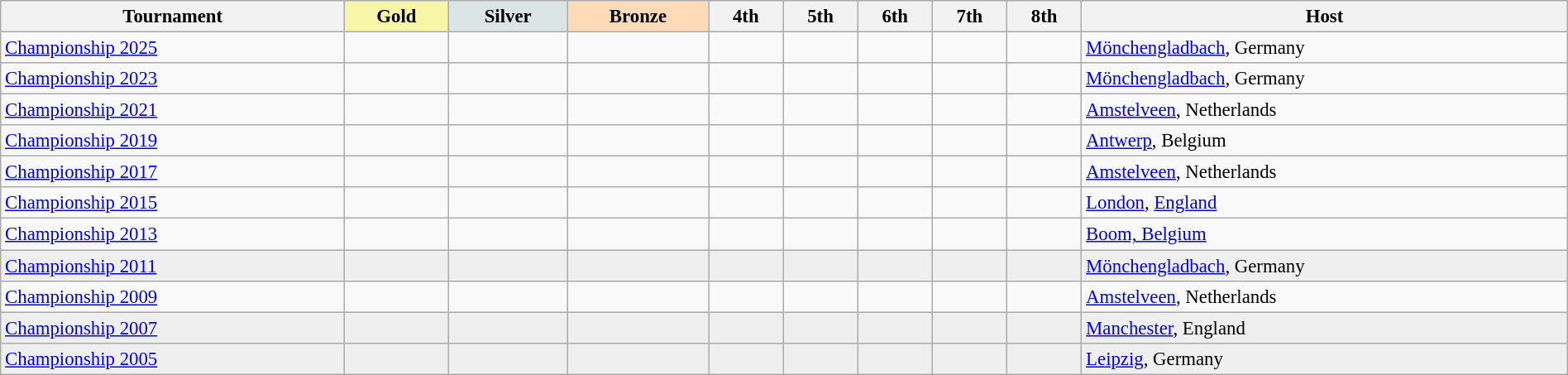<table class="wikitable" style="width: 100%; font-size: 95%;">
<tr>
<th>Tournament</th>
<th style="background:#F7F6A8;">Gold</th>
<th style="background:#DCE5E5;">Silver</th>
<th style="background:#FFDAB9;">Bronze</th>
<th>4th</th>
<th>5th</th>
<th>6th</th>
<th>7th</th>
<th>8th</th>
<th>Host</th>
</tr>
<tr bgcolor=>
<td><a href='#'>Championship 2025</a></td>
<td></td>
<td></td>
<td></td>
<td></td>
<td></td>
<td></td>
<td></td>
<td></td>
<td><a href='#'>Mönchengladbach</a>, Germany</td>
</tr>
<tr bgcolor=>
<td><a href='#'>Championship 2023</a></td>
<td></td>
<td></td>
<td></td>
<td></td>
<td></td>
<td></td>
<td></td>
<td></td>
<td><a href='#'>Mönchengladbach</a>, Germany</td>
</tr>
<tr bgcolor=>
<td><a href='#'>Championship 2021</a></td>
<td></td>
<td></td>
<td></td>
<td></td>
<td></td>
<td></td>
<td></td>
<td></td>
<td><a href='#'>Amstelveen</a>, Netherlands</td>
</tr>
<tr bgcolor=>
<td><a href='#'>Championship 2019</a></td>
<td></td>
<td></td>
<td></td>
<td></td>
<td></td>
<td></td>
<td></td>
<td></td>
<td><a href='#'>Antwerp</a>, Belgium</td>
</tr>
<tr bgcolor=>
<td><a href='#'>Championship 2017</a></td>
<td></td>
<td></td>
<td></td>
<td></td>
<td></td>
<td></td>
<td></td>
<td></td>
<td><a href='#'>Amstelveen</a>, Netherlands</td>
</tr>
<tr bgcolor=>
<td><a href='#'>Championship 2015</a></td>
<td></td>
<td></td>
<td></td>
<td></td>
<td></td>
<td></td>
<td></td>
<td></td>
<td><a href='#'>London</a>, <a href='#'>England</a></td>
</tr>
<tr bgcolor=>
<td><a href='#'>Championship 2013</a></td>
<td></td>
<td></td>
<td></td>
<td></td>
<td></td>
<td></td>
<td></td>
<td></td>
<td><a href='#'>Boom, Belgium</a></td>
</tr>
<tr bgcolor=#efefef>
<td><a href='#'>Championship 2011</a></td>
<td></td>
<td></td>
<td></td>
<td></td>
<td></td>
<td></td>
<td></td>
<td></td>
<td><a href='#'>Mönchengladbach</a>, Germany</td>
</tr>
<tr bgcolor=>
<td><a href='#'>Championship 2009</a></td>
<td></td>
<td></td>
<td></td>
<td></td>
<td></td>
<td></td>
<td></td>
<td></td>
<td><a href='#'>Amstelveen</a>, Netherlands</td>
</tr>
<tr bgcolor=#efefef>
<td><a href='#'>Championship 2007</a></td>
<td></td>
<td></td>
<td></td>
<td></td>
<td></td>
<td></td>
<td></td>
<td></td>
<td><a href='#'>Manchester</a>, England</td>
</tr>
<tr bgcolor=#efefef>
<td><a href='#'>Championship 2005</a></td>
<td></td>
<td></td>
<td></td>
<td></td>
<td></td>
<td></td>
<td></td>
<td></td>
<td><a href='#'>Leipzig</a>, Germany</td>
</tr>
</table>
